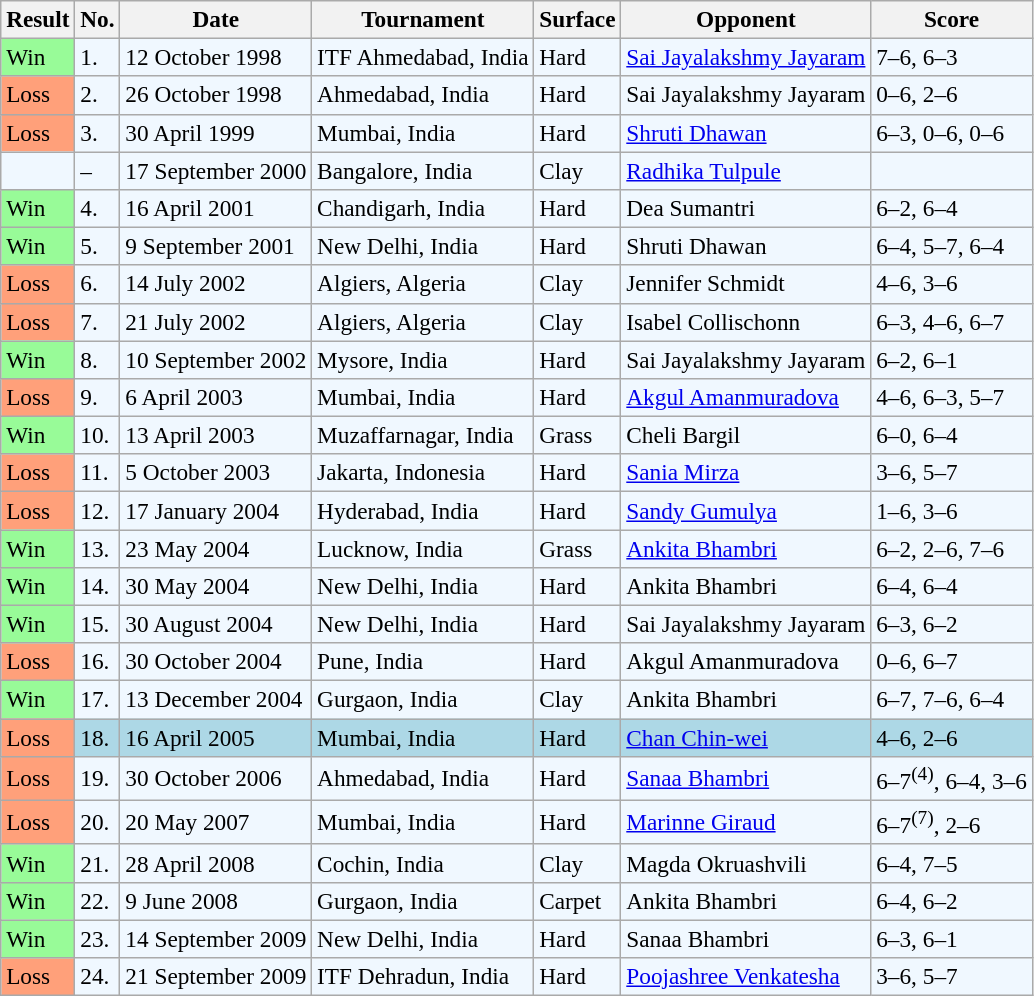<table class="sortable wikitable" style="font-size:97%;">
<tr>
<th>Result</th>
<th>No.</th>
<th>Date</th>
<th>Tournament</th>
<th>Surface</th>
<th>Opponent</th>
<th class="unsortable">Score</th>
</tr>
<tr style="background:#f0f8ff;">
<td style="background:#98fb98;">Win</td>
<td>1.</td>
<td>12 October 1998</td>
<td>ITF Ahmedabad, India</td>
<td>Hard</td>
<td> <a href='#'>Sai Jayalakshmy Jayaram</a></td>
<td>7–6, 6–3</td>
</tr>
<tr style="background:#f0f8ff;">
<td style="background:#ffa07a;">Loss</td>
<td>2.</td>
<td>26 October 1998</td>
<td>Ahmedabad, India</td>
<td>Hard</td>
<td> Sai Jayalakshmy Jayaram</td>
<td>0–6, 2–6</td>
</tr>
<tr style="background:#f0f8ff;">
<td style="background:#ffa07a;">Loss</td>
<td>3.</td>
<td>30 April 1999</td>
<td>Mumbai, India</td>
<td>Hard</td>
<td> <a href='#'>Shruti Dhawan</a></td>
<td>6–3, 0–6, 0–6</td>
</tr>
<tr style="background:#f0f8ff;">
<td></td>
<td>–</td>
<td>17 September 2000</td>
<td>Bangalore, India</td>
<td>Clay</td>
<td> <a href='#'>Radhika Tulpule</a></td>
<td></td>
</tr>
<tr style="background:#f0f8ff;">
<td style="background:#98fb98;">Win</td>
<td>4.</td>
<td>16 April 2001</td>
<td>Chandigarh, India</td>
<td>Hard</td>
<td> Dea Sumantri</td>
<td>6–2, 6–4</td>
</tr>
<tr style="background:#f0f8ff;">
<td style="background:#98fb98;">Win</td>
<td>5.</td>
<td>9 September 2001</td>
<td>New Delhi, India</td>
<td>Hard</td>
<td> Shruti Dhawan</td>
<td>6–4, 5–7, 6–4</td>
</tr>
<tr style="background:#f0f8ff;">
<td style="background:#ffa07a;">Loss</td>
<td>6.</td>
<td>14 July 2002</td>
<td>Algiers, Algeria</td>
<td>Clay</td>
<td> Jennifer Schmidt</td>
<td>4–6, 3–6</td>
</tr>
<tr style="background:#f0f8ff;">
<td style="background:#ffa07a;">Loss</td>
<td>7.</td>
<td>21 July 2002</td>
<td>Algiers, Algeria</td>
<td>Clay</td>
<td> Isabel Collischonn</td>
<td>6–3, 4–6, 6–7</td>
</tr>
<tr style="background:#f0f8ff;">
<td style="background:#98fb98;">Win</td>
<td>8.</td>
<td>10 September 2002</td>
<td>Mysore, India</td>
<td>Hard</td>
<td> Sai Jayalakshmy Jayaram</td>
<td>6–2, 6–1</td>
</tr>
<tr style="background:#f0f8ff;">
<td style="background:#ffa07a;">Loss</td>
<td>9.</td>
<td>6 April 2003</td>
<td>Mumbai, India</td>
<td>Hard</td>
<td> <a href='#'>Akgul Amanmuradova</a></td>
<td>4–6, 6–3, 5–7</td>
</tr>
<tr style="background:#f0f8ff;">
<td style="background:#98fb98;">Win</td>
<td>10.</td>
<td>13 April 2003</td>
<td>Muzaffarnagar, India</td>
<td>Grass</td>
<td> Cheli Bargil</td>
<td>6–0, 6–4</td>
</tr>
<tr style="background:#f0f8ff;">
<td style="background:#ffa07a;">Loss</td>
<td>11.</td>
<td>5 October 2003</td>
<td>Jakarta, Indonesia</td>
<td>Hard</td>
<td> <a href='#'>Sania Mirza</a></td>
<td>3–6, 5–7</td>
</tr>
<tr style="background:#f0f8ff;">
<td style="background:#ffa07a;">Loss</td>
<td>12.</td>
<td>17 January 2004</td>
<td>Hyderabad, India</td>
<td>Hard</td>
<td> <a href='#'>Sandy Gumulya</a></td>
<td>1–6, 3–6</td>
</tr>
<tr style="background:#f0f8ff;">
<td style="background:#98fb98;">Win</td>
<td>13.</td>
<td>23 May 2004</td>
<td>Lucknow, India</td>
<td>Grass</td>
<td> <a href='#'>Ankita Bhambri</a></td>
<td>6–2, 2–6, 7–6</td>
</tr>
<tr style="background:#f0f8ff;">
<td style="background:#98fb98;">Win</td>
<td>14.</td>
<td>30 May 2004</td>
<td>New Delhi, India</td>
<td>Hard</td>
<td> Ankita Bhambri</td>
<td>6–4, 6–4</td>
</tr>
<tr style="background:#f0f8ff;">
<td style="background:#98fb98;">Win</td>
<td>15.</td>
<td>30 August 2004</td>
<td>New Delhi, India</td>
<td>Hard</td>
<td> Sai Jayalakshmy Jayaram</td>
<td>6–3, 6–2</td>
</tr>
<tr style="background:#f0f8ff;">
<td style="background:#ffa07a;">Loss</td>
<td>16.</td>
<td>30 October 2004</td>
<td>Pune, India</td>
<td>Hard</td>
<td> Akgul Amanmuradova</td>
<td>0–6, 6–7</td>
</tr>
<tr style="background:#f0f8ff;">
<td style="background:#98fb98;">Win</td>
<td>17.</td>
<td>13 December 2004</td>
<td>Gurgaon, India</td>
<td>Clay</td>
<td> Ankita Bhambri</td>
<td>6–7, 7–6, 6–4</td>
</tr>
<tr bgcolor="lightblue">
<td style="background:#ffa07a;">Loss</td>
<td>18.</td>
<td>16 April 2005</td>
<td>Mumbai, India</td>
<td>Hard</td>
<td> <a href='#'>Chan Chin-wei</a></td>
<td>4–6, 2–6</td>
</tr>
<tr style="background:#f0f8ff;">
<td style="background:#ffa07a;">Loss</td>
<td>19.</td>
<td>30 October 2006</td>
<td>Ahmedabad, India</td>
<td>Hard</td>
<td> <a href='#'>Sanaa Bhambri</a></td>
<td>6–7<sup>(4)</sup>, 6–4, 3–6</td>
</tr>
<tr style="background:#f0f8ff;">
<td style="background:#ffa07a;">Loss</td>
<td>20.</td>
<td>20 May 2007</td>
<td>Mumbai, India</td>
<td>Hard</td>
<td> <a href='#'>Marinne Giraud</a></td>
<td>6–7<sup>(7)</sup>, 2–6</td>
</tr>
<tr style="background:#f0f8ff;">
<td style="background:#98fb98;">Win</td>
<td>21.</td>
<td>28 April 2008</td>
<td>Cochin, India</td>
<td>Clay</td>
<td> Magda Okruashvili</td>
<td>6–4, 7–5</td>
</tr>
<tr style="background:#f0f8ff;">
<td style="background:#98fb98;">Win</td>
<td>22.</td>
<td>9 June 2008</td>
<td>Gurgaon, India</td>
<td>Carpet</td>
<td> Ankita Bhambri</td>
<td>6–4, 6–2</td>
</tr>
<tr style="background:#f0f8ff;">
<td style="background:#98fb98;">Win</td>
<td>23.</td>
<td>14 September 2009</td>
<td>New Delhi, India</td>
<td>Hard</td>
<td> Sanaa Bhambri</td>
<td>6–3, 6–1</td>
</tr>
<tr style="background:#f0f8ff;">
<td style="background:#ffa07a;">Loss</td>
<td>24.</td>
<td>21 September 2009</td>
<td>ITF Dehradun, India</td>
<td>Hard</td>
<td> <a href='#'>Poojashree Venkatesha</a></td>
<td>3–6, 5–7</td>
</tr>
</table>
